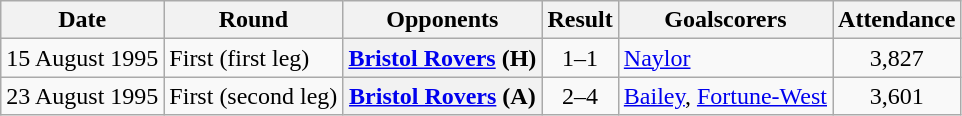<table class="wikitable plainrowheaders sortable">
<tr>
<th scope=col>Date</th>
<th scope=col>Round</th>
<th scope=col>Opponents</th>
<th scope=col>Result</th>
<th scope=col class=unsortable>Goalscorers</th>
<th scope=col>Attendance</th>
</tr>
<tr>
<td>15 August 1995</td>
<td>First (first leg)</td>
<th scope=row><a href='#'>Bristol Rovers</a> (H)</th>
<td align=center>1–1</td>
<td><a href='#'>Naylor</a></td>
<td align=center>3,827</td>
</tr>
<tr>
<td>23 August 1995</td>
<td>First (second leg)</td>
<th scope=row><a href='#'>Bristol Rovers</a> (A)</th>
<td align=center>2–4</td>
<td><a href='#'>Bailey</a>, <a href='#'>Fortune-West</a></td>
<td align=center>3,601</td>
</tr>
</table>
